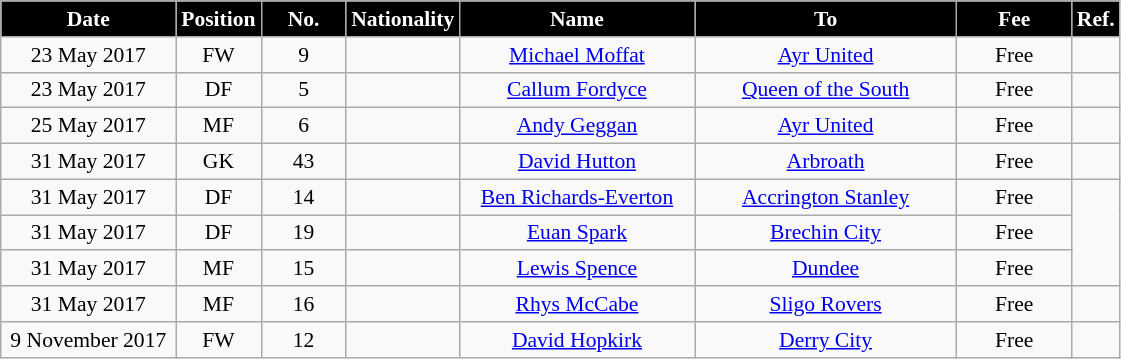<table class="wikitable"  style="text-align:center; font-size:90%; ">
<tr>
<th style="background:#000000; color:white; width:110px;">Date</th>
<th style="background:#000000; color:white; width:50px;">Position</th>
<th style="background:#000000; color:white; width:50px;">No.</th>
<th style="background:#000000; color:white; width:50px;">Nationality</th>
<th style="background:#000000; color:white; width:150px;">Name</th>
<th style="background:#000000; color:white; width:168px;">To</th>
<th style="background:#000000; color:white; width:70px;">Fee</th>
<th style="background:#000000; color:white; width:25px;">Ref.</th>
</tr>
<tr>
<td>23 May 2017</td>
<td>FW</td>
<td>9</td>
<td></td>
<td><a href='#'>Michael Moffat</a></td>
<td><a href='#'>Ayr United</a></td>
<td>Free</td>
<td></td>
</tr>
<tr>
<td>23 May 2017</td>
<td>DF</td>
<td>5</td>
<td></td>
<td><a href='#'>Callum Fordyce</a></td>
<td><a href='#'>Queen of the South</a></td>
<td>Free</td>
<td></td>
</tr>
<tr>
<td>25 May 2017</td>
<td>MF</td>
<td>6</td>
<td></td>
<td><a href='#'>Andy Geggan</a></td>
<td><a href='#'>Ayr United</a></td>
<td>Free</td>
<td></td>
</tr>
<tr>
<td>31 May 2017</td>
<td>GK</td>
<td>43</td>
<td></td>
<td><a href='#'>David Hutton</a></td>
<td><a href='#'>Arbroath</a></td>
<td>Free</td>
<td></td>
</tr>
<tr>
<td>31 May 2017</td>
<td>DF</td>
<td>14</td>
<td></td>
<td><a href='#'>Ben Richards-Everton</a></td>
<td> <a href='#'>Accrington Stanley</a></td>
<td>Free</td>
<td rowspan="3"></td>
</tr>
<tr>
<td>31 May 2017</td>
<td>DF</td>
<td>19</td>
<td></td>
<td><a href='#'>Euan Spark</a></td>
<td><a href='#'>Brechin City</a></td>
<td>Free</td>
</tr>
<tr>
<td>31 May 2017</td>
<td>MF</td>
<td>15</td>
<td></td>
<td><a href='#'>Lewis Spence</a></td>
<td><a href='#'>Dundee</a></td>
<td>Free</td>
</tr>
<tr>
<td>31 May 2017</td>
<td>MF</td>
<td>16</td>
<td></td>
<td><a href='#'>Rhys McCabe</a></td>
<td> <a href='#'>Sligo Rovers</a></td>
<td>Free</td>
<td></td>
</tr>
<tr>
<td>9 November 2017</td>
<td>FW</td>
<td>12</td>
<td></td>
<td><a href='#'>David Hopkirk</a></td>
<td> <a href='#'>Derry City</a></td>
<td>Free</td>
<td></td>
</tr>
</table>
